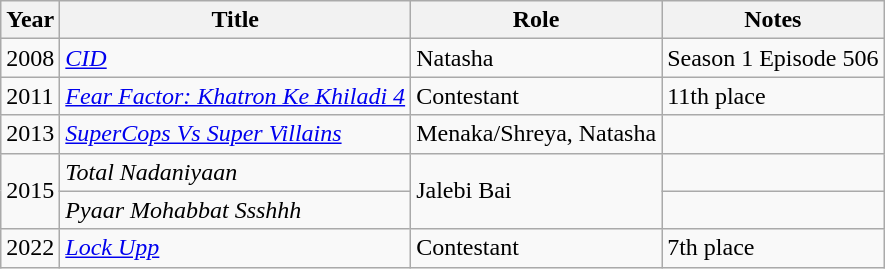<table class="wikitable sortable">
<tr>
<th>Year</th>
<th>Title</th>
<th>Role</th>
<th>Notes</th>
</tr>
<tr>
<td>2008</td>
<td><em><a href='#'>CID</a></em></td>
<td>Natasha</td>
<td>Season 1 Episode 506</td>
</tr>
<tr>
<td>2011</td>
<td><em><a href='#'>Fear Factor: Khatron Ke Khiladi 4</a></em></td>
<td>Contestant</td>
<td>11th place</td>
</tr>
<tr>
<td>2013</td>
<td><em><a href='#'>SuperCops Vs Super Villains</a></em></td>
<td>Menaka/Shreya, Natasha</td>
<td></td>
</tr>
<tr>
<td rowspan="2">2015</td>
<td><em>Total Nadaniyaan</em></td>
<td rowspan="2">Jalebi Bai</td>
<td></td>
</tr>
<tr>
<td><em>Pyaar Mohabbat Ssshhh</em></td>
<td></td>
</tr>
<tr>
<td>2022</td>
<td><em><a href='#'>Lock Upp</a></em></td>
<td>Contestant</td>
<td>7th place</td>
</tr>
</table>
